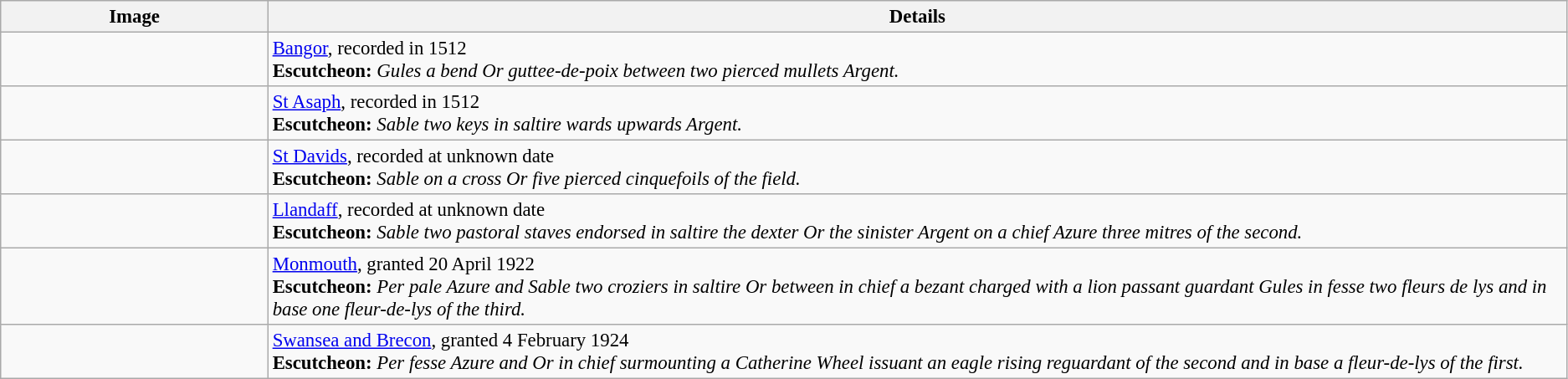<table class=wikitable style=font-size:95%>
<tr style="vertical-align:top; text-align:center;">
<th style="width:206px;">Image</th>
<th>Details</th>
</tr>
<tr valign=top>
<td align=center></td>
<td><a href='#'>Bangor</a>, recorded in 1512<br><strong>Escutcheon:</strong> <em>Gules a bend Or guttee-de-poix between two pierced mullets Argent.</em></td>
</tr>
<tr valign=top>
<td align=center></td>
<td><a href='#'>St Asaph</a>, recorded in 1512<br><strong>Escutcheon:</strong> <em>Sable two keys in saltire wards upwards Argent. </em></td>
</tr>
<tr valign=top>
<td align=center></td>
<td><a href='#'>St Davids</a>, recorded at unknown date<br><strong>Escutcheon:</strong> <em>Sable on a cross Or five pierced cinquefoils of the field.</em></td>
</tr>
<tr valign=top>
<td align=center></td>
<td><a href='#'>Llandaff</a>, recorded at unknown date<br><strong>Escutcheon:</strong> <em>Sable two pastoral staves endorsed in saltire the dexter Or the sinister Argent on a chief Azure three mitres of the second.</em></td>
</tr>
<tr valign=top>
<td align=center></td>
<td><a href='#'>Monmouth</a>, granted 20 April 1922<br><strong>Escutcheon:</strong> <em>Per pale Azure and Sable two croziers in saltire Or between in chief a bezant charged with a lion passant guardant Gules in fesse two fleurs de lys and in base one fleur-de-lys of the third.</em></td>
</tr>
<tr valign=top>
<td align=center></td>
<td><a href='#'>Swansea and Brecon</a>, granted 4 February 1924<br><strong>Escutcheon:</strong> <em>Per fesse Azure and Or in chief surmounting a Catherine Wheel issuant an eagle rising reguardant of the second and in base a fleur-de-lys of the first.</em></td>
</tr>
</table>
